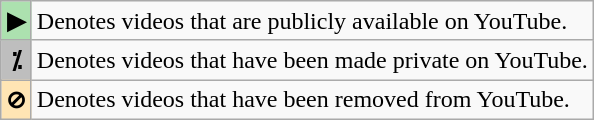<table class="wikitable">
<tr>
<td align="center" style="background:#ACE1AF;"><strong>▶</strong></td>
<td>Denotes videos that are publicly available on YouTube.</td>
</tr>
<tr>
<td align="center" style="background:#BEBEBE;"><strong>⁒</strong></td>
<td>Denotes videos that have been made private on YouTube.</td>
</tr>
<tr>
<td style="background:#FFE5B4;"><strong>⊘</strong></td>
<td>Denotes videos that have been removed from YouTube.</td>
</tr>
</table>
